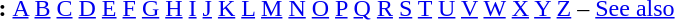<table id="toc" border="0">
<tr>
<th>:</th>
<td><a href='#'>A</a> <a href='#'>B</a> <a href='#'>C</a> <a href='#'>D</a> <a href='#'>E</a> <a href='#'>F</a> <a href='#'>G</a> <a href='#'>H</a> <a href='#'>I</a> <a href='#'>J</a> <a href='#'>K</a> <a href='#'>L</a> <a href='#'>M</a> <a href='#'>N</a> <a href='#'>O</a> <a href='#'>P</a> <a href='#'>Q</a> <a href='#'>R</a> <a href='#'>S</a> <a href='#'>T</a> <a href='#'>U</a> <a href='#'>V</a> <a href='#'>W</a> <a href='#'>X</a> <a href='#'>Y</a> <a href='#'>Z</a> – <a href='#'>See also</a></td>
</tr>
</table>
